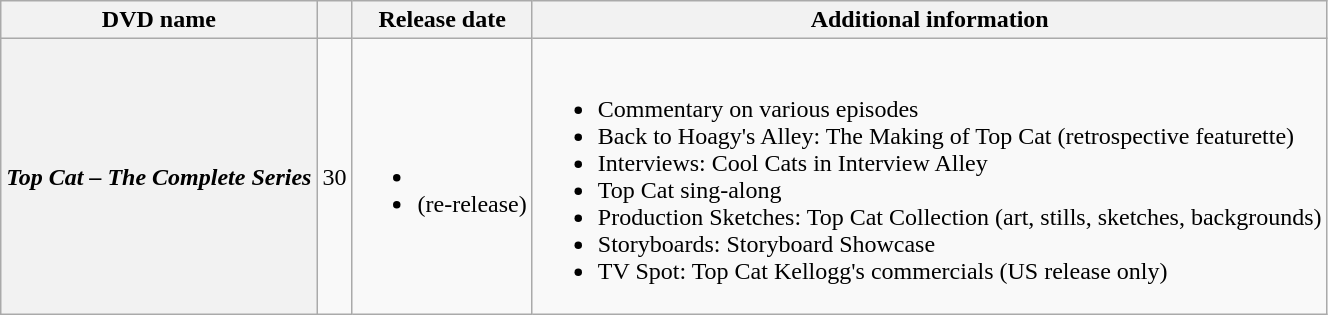<table class="wikitable">
<tr>
<th scope="col">DVD name</th>
<th scope="col"></th>
<th scope="col">Release date</th>
<th scope="col">Additional information</th>
</tr>
<tr>
<th scope="row"><em>Top Cat – The Complete Series</em></th>
<td>30</td>
<td><br><ul><li></li><li> (re-release)</li></ul></td>
<td><br><ul><li>Commentary on various episodes</li><li>Back to Hoagy's Alley: The Making of Top Cat (retrospective featurette)</li><li>Interviews: Cool Cats in Interview Alley</li><li>Top Cat sing-along</li><li>Production Sketches: Top Cat Collection (art, stills, sketches, backgrounds)</li><li>Storyboards: Storyboard Showcase</li><li>TV Spot: Top Cat Kellogg's commercials (US release only)</li></ul></td>
</tr>
</table>
